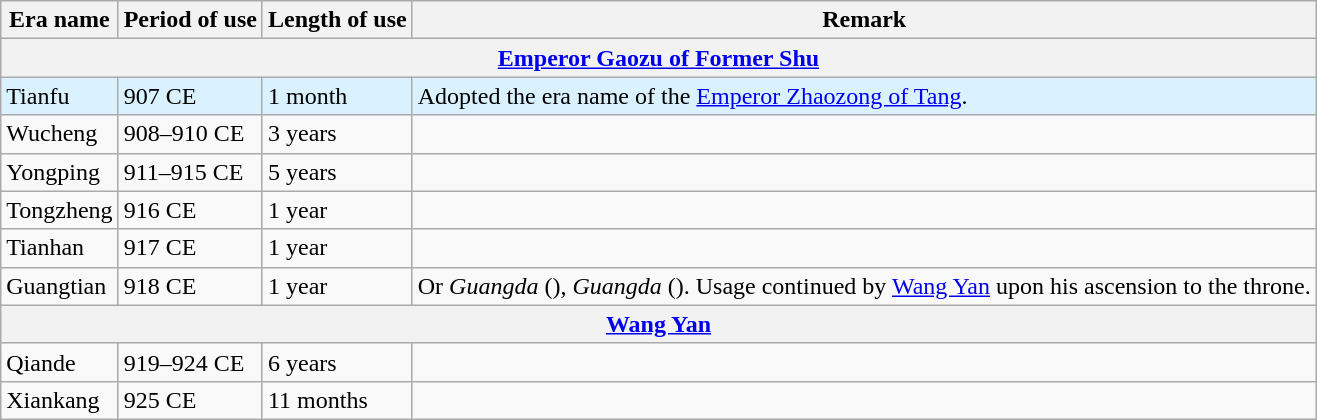<table class="wikitable">
<tr>
<th>Era name</th>
<th>Period of use</th>
<th>Length of use</th>
<th>Remark</th>
</tr>
<tr>
<th colspan="4"><a href='#'>Emperor Gaozu of Former Shu</a><br></th>
</tr>
<tr style="background:#DAF2FF;">
<td>Tianfu<br></td>
<td>907 CE</td>
<td>1 month</td>
<td>Adopted the era name of the <a href='#'>Emperor Zhaozong of Tang</a>.</td>
</tr>
<tr>
<td>Wucheng<br></td>
<td>908–910 CE</td>
<td>3 years</td>
<td></td>
</tr>
<tr>
<td>Yongping<br></td>
<td>911–915 CE</td>
<td>5 years</td>
<td></td>
</tr>
<tr>
<td>Tongzheng<br></td>
<td>916 CE</td>
<td>1 year</td>
<td></td>
</tr>
<tr>
<td>Tianhan<br></td>
<td>917 CE</td>
<td>1 year</td>
<td></td>
</tr>
<tr>
<td>Guangtian<br></td>
<td>918 CE</td>
<td>1 year</td>
<td>Or <em>Guangda</em> (), <em>Guangda</em> (). Usage continued by <a href='#'>Wang Yan</a> upon his ascension to the throne.</td>
</tr>
<tr>
<th colspan="4"><a href='#'>Wang Yan</a><br></th>
</tr>
<tr>
<td>Qiande<br></td>
<td>919–924 CE</td>
<td>6 years</td>
<td></td>
</tr>
<tr>
<td>Xiankang<br></td>
<td>925 CE</td>
<td>11 months</td>
<td></td>
</tr>
</table>
